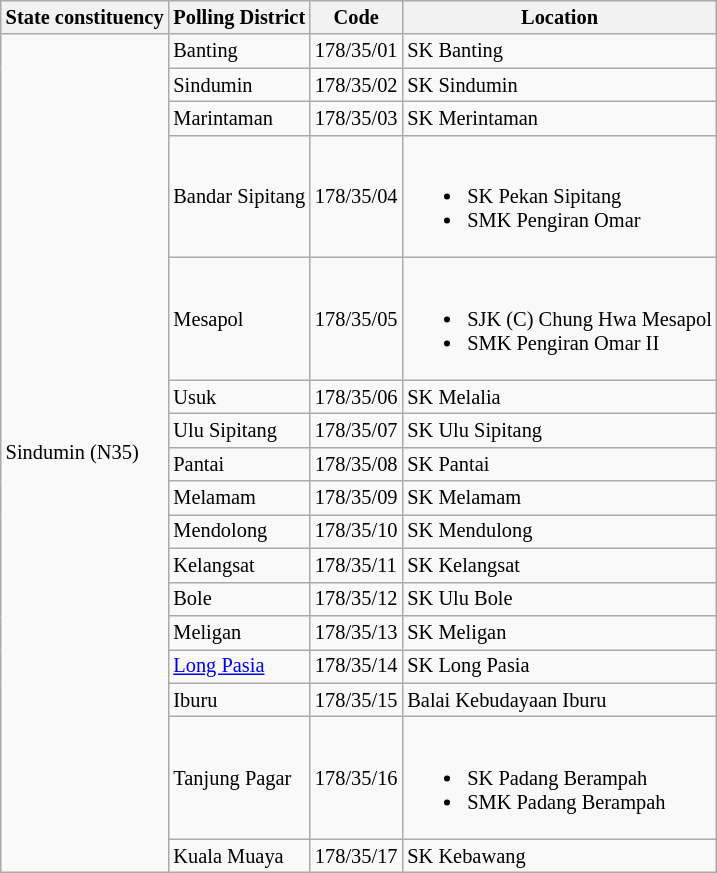<table class="wikitable sortable mw-collapsible" style="white-space:nowrap;font-size:85%">
<tr>
<th>State constituency</th>
<th>Polling District</th>
<th>Code</th>
<th>Location</th>
</tr>
<tr>
<td rowspan="17">Sindumin (N35)</td>
<td>Banting</td>
<td>178/35/01</td>
<td>SK Banting</td>
</tr>
<tr>
<td>Sindumin</td>
<td>178/35/02</td>
<td>SK Sindumin</td>
</tr>
<tr>
<td>Marintaman</td>
<td>178/35/03</td>
<td>SK Merintaman</td>
</tr>
<tr>
<td>Bandar Sipitang</td>
<td>178/35/04</td>
<td><br><ul><li>SK Pekan Sipitang</li><li>SMK Pengiran Omar</li></ul></td>
</tr>
<tr>
<td>Mesapol</td>
<td>178/35/05</td>
<td><br><ul><li>SJK (C) Chung Hwa Mesapol</li><li>SMK Pengiran Omar II</li></ul></td>
</tr>
<tr>
<td>Usuk</td>
<td>178/35/06</td>
<td>SK Melalia</td>
</tr>
<tr>
<td>Ulu Sipitang</td>
<td>178/35/07</td>
<td>SK Ulu Sipitang</td>
</tr>
<tr>
<td>Pantai</td>
<td>178/35/08</td>
<td>SK Pantai</td>
</tr>
<tr>
<td>Melamam</td>
<td>178/35/09</td>
<td>SK Melamam</td>
</tr>
<tr>
<td>Mendolong</td>
<td>178/35/10</td>
<td>SK Mendulong</td>
</tr>
<tr>
<td>Kelangsat</td>
<td>178/35/11</td>
<td>SK Kelangsat</td>
</tr>
<tr>
<td>Bole</td>
<td>178/35/12</td>
<td>SK Ulu Bole</td>
</tr>
<tr>
<td>Meligan</td>
<td>178/35/13</td>
<td>SK Meligan</td>
</tr>
<tr>
<td><a href='#'>Long Pasia</a></td>
<td>178/35/14</td>
<td>SK Long Pasia</td>
</tr>
<tr>
<td>Iburu</td>
<td>178/35/15</td>
<td>Balai Kebudayaan Iburu</td>
</tr>
<tr>
<td>Tanjung Pagar</td>
<td>178/35/16</td>
<td><br><ul><li>SK Padang Berampah</li><li>SMK Padang Berampah</li></ul></td>
</tr>
<tr>
<td>Kuala Muaya</td>
<td>178/35/17</td>
<td>SK Kebawang</td>
</tr>
</table>
